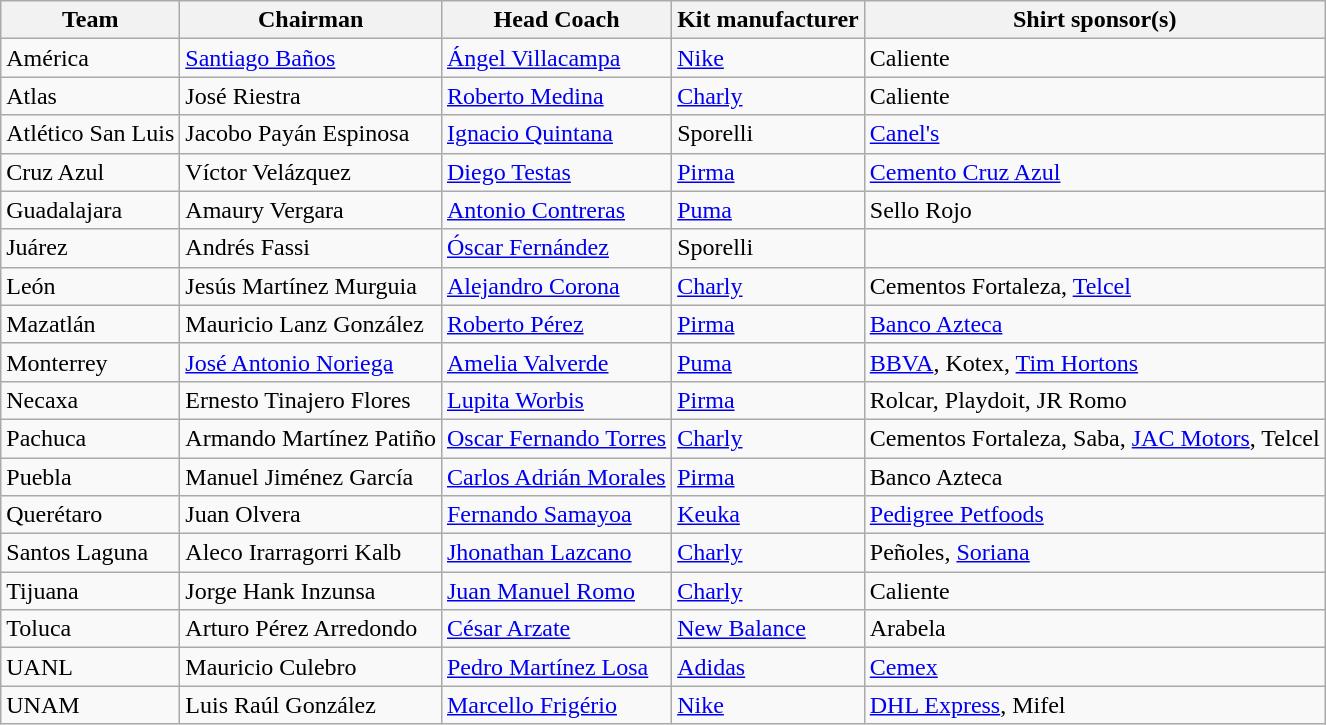<table class="wikitable sortable" style="text-align: left;">
<tr>
<th>Team</th>
<th>Chairman</th>
<th>Head Coach</th>
<th>Kit manufacturer</th>
<th>Shirt sponsor(s)</th>
</tr>
<tr>
<td>América</td>
<td><a href='#'>Santiago Baños</a></td>
<td> <a href='#'>Ángel Villacampa</a></td>
<td><a href='#'>Nike</a></td>
<td>Caliente</td>
</tr>
<tr>
<td>Atlas</td>
<td>José Riestra</td>
<td> <a href='#'>Roberto Medina</a></td>
<td><a href='#'>Charly</a></td>
<td>Caliente</td>
</tr>
<tr>
<td>Atlético San Luis</td>
<td>Jacobo Payán Espinosa</td>
<td> <a href='#'>Ignacio Quintana</a></td>
<td>Sporelli</td>
<td><a href='#'>Canel's</a></td>
</tr>
<tr>
<td>Cruz Azul</td>
<td>Víctor Velázquez</td>
<td> <a href='#'>Diego Testas</a></td>
<td><a href='#'>Pirma</a></td>
<td><a href='#'>Cemento Cruz Azul</a></td>
</tr>
<tr>
<td>Guadalajara</td>
<td>Amaury Vergara</td>
<td> <a href='#'>Antonio Contreras</a></td>
<td><a href='#'>Puma</a></td>
<td>Sello Rojo</td>
</tr>
<tr>
<td>Juárez</td>
<td>Andrés Fassi</td>
<td> <a href='#'>Óscar Fernández</a></td>
<td>Sporelli</td>
<td></td>
</tr>
<tr>
<td>León</td>
<td>Jesús Martínez Murguia</td>
<td> <a href='#'>Alejandro Corona</a></td>
<td><a href='#'>Charly</a></td>
<td>Cementos Fortaleza, <a href='#'>Telcel</a></td>
</tr>
<tr>
<td>Mazatlán</td>
<td>Mauricio Lanz González</td>
<td> <a href='#'>Roberto Pérez</a></td>
<td><a href='#'>Pirma</a></td>
<td><a href='#'>Banco Azteca</a></td>
</tr>
<tr>
<td>Monterrey</td>
<td><a href='#'>José Antonio Noriega</a></td>
<td> <a href='#'>Amelia Valverde</a></td>
<td><a href='#'>Puma</a></td>
<td><a href='#'>BBVA</a>, Kotex, <a href='#'>Tim Hortons</a></td>
</tr>
<tr>
<td>Necaxa</td>
<td>Ernesto Tinajero Flores</td>
<td> <a href='#'>Lupita Worbis</a></td>
<td><a href='#'>Pirma</a></td>
<td>Rolcar, Playdoit, JR Romo</td>
</tr>
<tr>
<td>Pachuca</td>
<td>Armando Martínez Patiño</td>
<td> <a href='#'>Oscar Fernando Torres</a></td>
<td><a href='#'>Charly</a></td>
<td>Cementos Fortaleza, Saba, <a href='#'>JAC Motors</a>, Telcel</td>
</tr>
<tr>
<td>Puebla</td>
<td>Manuel Jiménez García</td>
<td> <a href='#'>Carlos Adrián Morales</a></td>
<td><a href='#'>Pirma</a></td>
<td>Banco Azteca</td>
</tr>
<tr>
<td>Querétaro</td>
<td>Juan Olvera</td>
<td> <a href='#'>Fernando Samayoa</a></td>
<td><a href='#'>Keuka</a></td>
<td><a href='#'>Pedigree Petfoods</a></td>
</tr>
<tr>
<td>Santos Laguna</td>
<td>Aleco Irarragorri Kalb</td>
<td> <a href='#'>Jhonathan Lazcano</a></td>
<td><a href='#'>Charly</a></td>
<td>Peñoles, <a href='#'>Soriana</a></td>
</tr>
<tr>
<td>Tijuana</td>
<td>Jorge Hank Inzunsa</td>
<td> <a href='#'>Juan Manuel Romo</a></td>
<td><a href='#'>Charly</a></td>
<td>Caliente</td>
</tr>
<tr>
<td>Toluca</td>
<td>Arturo Pérez Arredondo</td>
<td> <a href='#'>César Arzate</a></td>
<td><a href='#'>New Balance</a></td>
<td>Arabela</td>
</tr>
<tr>
<td>UANL</td>
<td>Mauricio Culebro</td>
<td> <a href='#'>Pedro Martínez Losa</a></td>
<td><a href='#'>Adidas</a></td>
<td><a href='#'>Cemex</a></td>
</tr>
<tr>
<td>UNAM</td>
<td>Luis Raúl González</td>
<td> <a href='#'>Marcello Frigério</a></td>
<td><a href='#'>Nike</a></td>
<td><a href='#'>DHL Express</a>, Mifel</td>
</tr>
</table>
